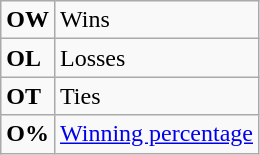<table class="wikitable">
<tr>
<td><strong>OW</strong></td>
<td>Wins</td>
</tr>
<tr>
<td><strong>OL</strong></td>
<td>Losses</td>
</tr>
<tr>
<td><strong>OT</strong></td>
<td>Ties</td>
</tr>
<tr>
<td align="center"><strong>O%</strong></td>
<td><a href='#'>Winning percentage</a></td>
</tr>
</table>
